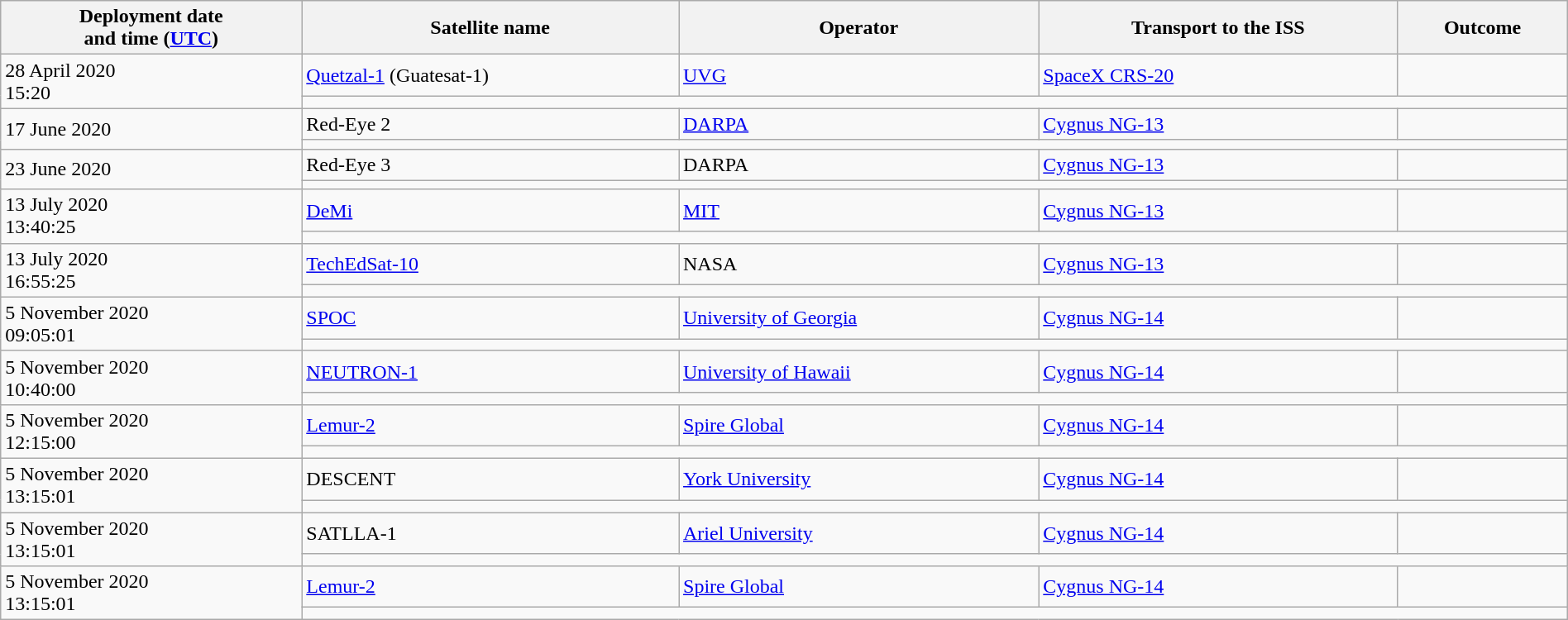<table class="wikitable" style="width: 100%;">
<tr>
<th scope="col">Deployment date<br>and time (<a href='#'>UTC</a>)</th>
<th scope="col">Satellite name</th>
<th scope="col">Operator</th>
<th scope="col">Transport to the ISS</th>
<th scope="col">Outcome</th>
</tr>
<tr>
<td rowspan=2>28 April 2020 <br> 15:20</td>
<td> <a href='#'>Quetzal-1</a> (Guatesat-1)</td>
<td><a href='#'>UVG</a></td>
<td><a href='#'>SpaceX CRS-20</a></td>
<td></td>
</tr>
<tr>
<td colspan=4></td>
</tr>
<tr>
<td rowspan=2>17 June 2020</td>
<td> Red-Eye 2</td>
<td><a href='#'>DARPA</a></td>
<td><a href='#'>Cygnus NG-13</a></td>
<td></td>
</tr>
<tr>
<td colspan=4></td>
</tr>
<tr>
<td rowspan=2>23 June 2020</td>
<td> Red-Eye 3</td>
<td>DARPA</td>
<td><a href='#'>Cygnus NG-13</a></td>
<td></td>
</tr>
<tr>
<td colspan=4></td>
</tr>
<tr>
<td rowspan=2>13 July 2020 <br> 13:40:25</td>
<td> <a href='#'>DeMi</a></td>
<td><a href='#'>MIT</a></td>
<td><a href='#'>Cygnus NG-13</a></td>
<td></td>
</tr>
<tr>
<td colspan=4></td>
</tr>
<tr>
<td rowspan=2>13 July 2020 <br> 16:55:25</td>
<td> <a href='#'>TechEdSat-10</a></td>
<td>NASA</td>
<td><a href='#'>Cygnus NG-13</a></td>
<td></td>
</tr>
<tr>
<td colspan=4></td>
</tr>
<tr>
<td rowspan=2>5 November 2020 <br> 09:05:01</td>
<td> <a href='#'>SPOC</a></td>
<td><a href='#'>University of Georgia</a></td>
<td><a href='#'>Cygnus NG-14</a></td>
<td></td>
</tr>
<tr>
<td colspan=4></td>
</tr>
<tr>
<td rowspan=2>5 November 2020 <br> 10:40:00</td>
<td> <a href='#'>NEUTRON-1</a></td>
<td><a href='#'>University of Hawaii</a></td>
<td><a href='#'>Cygnus NG-14</a></td>
<td></td>
</tr>
<tr>
<td colspan=4></td>
</tr>
<tr>
<td rowspan=2>5 November 2020 <br> 12:15:00</td>
<td> <a href='#'>Lemur-2</a></td>
<td><a href='#'>Spire Global</a></td>
<td><a href='#'>Cygnus NG-14</a></td>
<td></td>
</tr>
<tr>
<td colspan=4></td>
</tr>
<tr>
<td rowspan=2>5 November 2020 <br> 13:15:01</td>
<td> DESCENT</td>
<td><a href='#'>York University</a></td>
<td><a href='#'>Cygnus NG-14</a></td>
<td></td>
</tr>
<tr>
<td colspan=4></td>
</tr>
<tr>
<td rowspan=2>5 November 2020 <br> 13:15:01</td>
<td> SATLLA-1</td>
<td><a href='#'>Ariel University</a></td>
<td><a href='#'>Cygnus NG-14</a></td>
<td></td>
</tr>
<tr>
<td colspan=4></td>
</tr>
<tr>
<td rowspan=2>5 November 2020 <br> 13:15:01</td>
<td> <a href='#'>Lemur-2</a></td>
<td><a href='#'>Spire Global</a></td>
<td><a href='#'>Cygnus NG-14</a></td>
<td></td>
</tr>
<tr>
<td colspan=4></td>
</tr>
</table>
